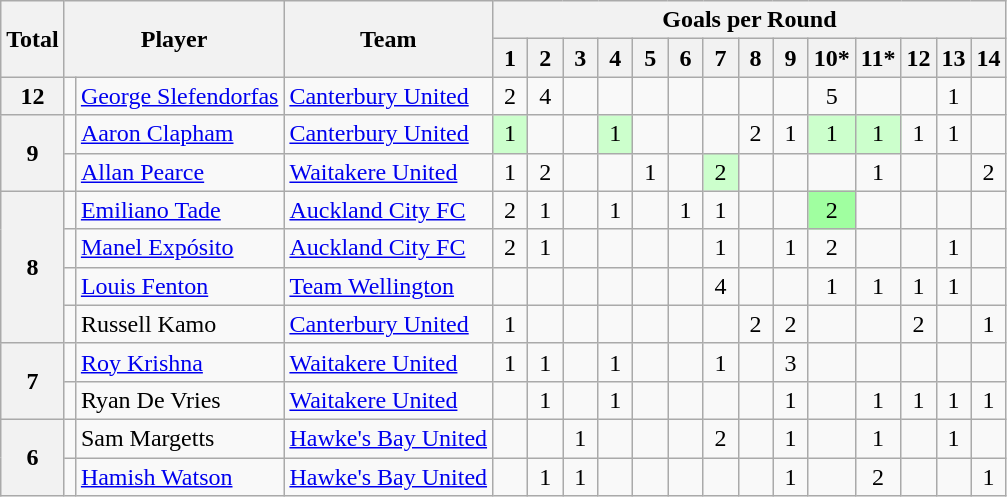<table class="wikitable" style="text-align:center">
<tr>
<th rowspan=2>Total</th>
<th rowspan=2 colspan=2>Player</th>
<th rowspan=2>Team</th>
<th colspan=27>Goals per Round</th>
</tr>
<tr>
<th> 1 </th>
<th> 2 </th>
<th> 3 </th>
<th> 4 </th>
<th> 5 </th>
<th> 6 </th>
<th> 7 </th>
<th> 8 </th>
<th> 9 </th>
<th>10*</th>
<th>11*</th>
<th>12</th>
<th>13</th>
<th>14</th>
</tr>
<tr>
<th rowspan="1">12</th>
<td></td>
<td style="text-align:left;"><a href='#'>George Slefendorfas</a></td>
<td style="text-align:left;"><a href='#'>Canterbury United</a></td>
<td>2</td>
<td>4</td>
<td></td>
<td></td>
<td></td>
<td></td>
<td></td>
<td></td>
<td></td>
<td>5</td>
<td></td>
<td></td>
<td>1</td>
<td></td>
</tr>
<tr>
<th rowspan="2">9</th>
<td></td>
<td style="text-align:left;"><a href='#'>Aaron Clapham</a></td>
<td style="text-align:left;"><a href='#'>Canterbury United</a></td>
<td style="background:#ccffcc;">1</td>
<td></td>
<td></td>
<td style="background:#ccffcc;">1</td>
<td></td>
<td></td>
<td></td>
<td>2</td>
<td>1</td>
<td style="background:#ccffcc;">1</td>
<td style="background:#ccffcc;">1</td>
<td>1</td>
<td>1</td>
<td></td>
</tr>
<tr>
<td></td>
<td style="text-align:left;"><a href='#'>Allan Pearce</a></td>
<td style="text-align:left;"><a href='#'>Waitakere United</a></td>
<td>1</td>
<td>2</td>
<td></td>
<td></td>
<td>1</td>
<td></td>
<td style="background:#ccffcc;">2</td>
<td></td>
<td></td>
<td></td>
<td>1</td>
<td></td>
<td></td>
<td>2</td>
</tr>
<tr>
<th rowspan="4">8</th>
<td></td>
<td style="text-align:left;"><a href='#'>Emiliano Tade</a></td>
<td style="text-align:left;"><a href='#'>Auckland City FC</a></td>
<td>2</td>
<td>1</td>
<td></td>
<td>1</td>
<td></td>
<td>1</td>
<td>1</td>
<td></td>
<td></td>
<td style="background:#a0ffa0;">2</td>
<td></td>
<td></td>
<td></td>
<td></td>
</tr>
<tr>
<td></td>
<td style="text-align:left;"><a href='#'>Manel Expósito</a></td>
<td style="text-align:left;"><a href='#'>Auckland City FC</a></td>
<td>2</td>
<td>1</td>
<td></td>
<td></td>
<td></td>
<td></td>
<td>1</td>
<td></td>
<td>1</td>
<td>2</td>
<td></td>
<td></td>
<td>1</td>
<td></td>
</tr>
<tr>
<td></td>
<td style="text-align:left;"><a href='#'>Louis Fenton</a></td>
<td style="text-align:left;"><a href='#'>Team Wellington</a></td>
<td></td>
<td></td>
<td></td>
<td></td>
<td></td>
<td></td>
<td>4</td>
<td></td>
<td></td>
<td>1</td>
<td>1</td>
<td>1</td>
<td>1</td>
<td></td>
</tr>
<tr>
<td></td>
<td style="text-align:left;">Russell Kamo</td>
<td style="text-align:left;"><a href='#'>Canterbury United</a></td>
<td>1</td>
<td></td>
<td></td>
<td></td>
<td></td>
<td></td>
<td></td>
<td>2</td>
<td>2</td>
<td></td>
<td></td>
<td>2</td>
<td></td>
<td>1</td>
</tr>
<tr>
<th rowspan="2">7</th>
<td></td>
<td style="text-align:left;"><a href='#'>Roy Krishna</a></td>
<td style="text-align:left;"><a href='#'>Waitakere United</a></td>
<td>1</td>
<td>1</td>
<td></td>
<td>1</td>
<td></td>
<td></td>
<td>1</td>
<td></td>
<td>3</td>
<td></td>
<td></td>
<td></td>
<td></td>
<td></td>
</tr>
<tr>
<td></td>
<td style="text-align:left;">Ryan De Vries</td>
<td style="text-align:left;"><a href='#'>Waitakere United</a></td>
<td></td>
<td>1</td>
<td></td>
<td>1</td>
<td></td>
<td></td>
<td></td>
<td></td>
<td>1</td>
<td></td>
<td>1</td>
<td>1</td>
<td>1</td>
<td>1</td>
</tr>
<tr>
<th rowspan="2">6</th>
<td></td>
<td style="text-align:left;">Sam Margetts</td>
<td style="text-align:left;"><a href='#'>Hawke's Bay United</a></td>
<td></td>
<td></td>
<td>1</td>
<td></td>
<td></td>
<td></td>
<td>2</td>
<td></td>
<td>1</td>
<td></td>
<td>1</td>
<td></td>
<td>1</td>
<td></td>
</tr>
<tr>
<td></td>
<td style="text-align:left;"><a href='#'>Hamish Watson</a></td>
<td style="text-align:left;"><a href='#'>Hawke's Bay United</a></td>
<td></td>
<td>1</td>
<td>1</td>
<td></td>
<td></td>
<td></td>
<td></td>
<td></td>
<td>1</td>
<td></td>
<td>2</td>
<td></td>
<td></td>
<td>1</td>
</tr>
</table>
